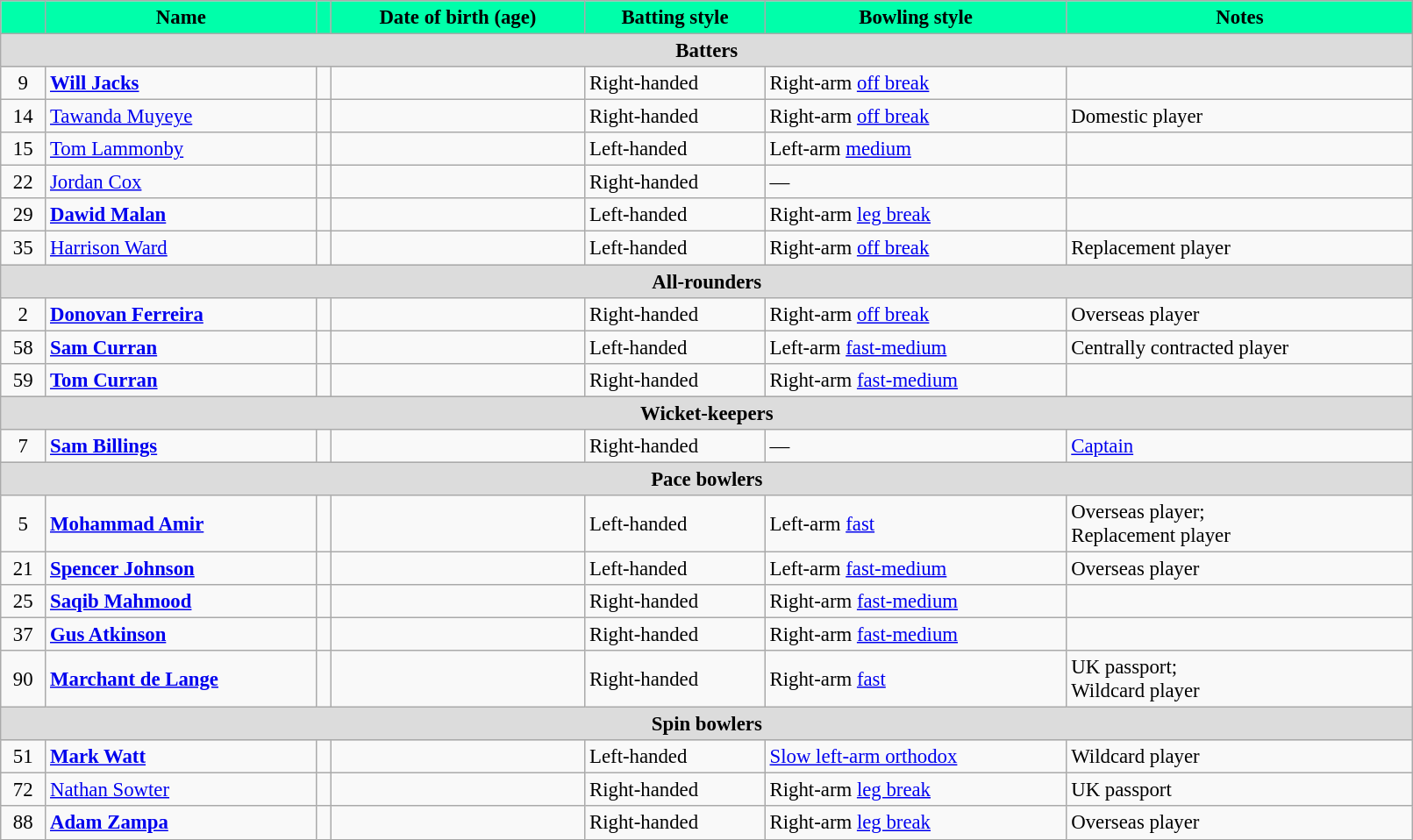<table class="wikitable" style="font-size:95%;" width="85%">
<tr>
<th style="background:#00FFAA; color:black"></th>
<th style="background:#00FFAA; color:black">Name</th>
<th style="background:#00FFAA; color:black"></th>
<th style="background:#00FFAA; color:black">Date of birth (age)</th>
<th style="background:#00FFAA; color:black">Batting style</th>
<th style="background:#00FFAA; color:black">Bowling style</th>
<th style="background:#00FFAA; color:black">Notes</th>
</tr>
<tr>
<th colspan="7" style="background: #DCDCDC" align=right>Batters</th>
</tr>
<tr>
<td style="text-align:center">9</td>
<td><strong><a href='#'>Will Jacks</a></strong></td>
<td></td>
<td></td>
<td>Right-handed</td>
<td>Right-arm <a href='#'>off break</a></td>
<td></td>
</tr>
<tr>
<td style="text-align:center">14</td>
<td><a href='#'>Tawanda Muyeye</a></td>
<td></td>
<td></td>
<td>Right-handed</td>
<td>Right-arm <a href='#'>off break</a></td>
<td>Domestic player</td>
</tr>
<tr>
<td style="text-align:center">15</td>
<td><a href='#'>Tom Lammonby</a></td>
<td></td>
<td></td>
<td>Left-handed</td>
<td>Left-arm <a href='#'>medium</a></td>
<td></td>
</tr>
<tr>
<td style="text-align:center">22</td>
<td><a href='#'>Jordan Cox</a></td>
<td></td>
<td></td>
<td>Right-handed</td>
<td>—</td>
<td></td>
</tr>
<tr>
<td style="text-align:center">29</td>
<td><strong><a href='#'>Dawid Malan</a></strong></td>
<td></td>
<td></td>
<td>Left-handed</td>
<td>Right-arm <a href='#'>leg break</a></td>
<td></td>
</tr>
<tr>
<td style="text-align:center">35</td>
<td><a href='#'>Harrison Ward</a></td>
<td></td>
<td></td>
<td>Left-handed</td>
<td>Right-arm <a href='#'>off break</a></td>
<td>Replacement player</td>
</tr>
<tr>
<th colspan="7" style="background: #DCDCDC" align=right>All-rounders</th>
</tr>
<tr>
<td style="text-align:center">2</td>
<td><strong><a href='#'>Donovan Ferreira</a></strong></td>
<td></td>
<td></td>
<td>Right-handed</td>
<td>Right-arm <a href='#'>off break</a></td>
<td>Overseas player</td>
</tr>
<tr>
<td style="text-align:center">58</td>
<td><strong><a href='#'>Sam Curran</a></strong></td>
<td></td>
<td></td>
<td>Left-handed</td>
<td>Left-arm <a href='#'>fast-medium</a></td>
<td>Centrally contracted player</td>
</tr>
<tr>
<td style="text-align:center">59</td>
<td><strong><a href='#'>Tom Curran</a></strong></td>
<td></td>
<td></td>
<td>Right-handed</td>
<td>Right-arm <a href='#'>fast-medium</a></td>
<td></td>
</tr>
<tr>
<th colspan="7" style="background: #DCDCDC" align=right>Wicket-keepers</th>
</tr>
<tr>
<td style="text-align:center">7</td>
<td><strong><a href='#'>Sam Billings</a></strong></td>
<td></td>
<td></td>
<td>Right-handed</td>
<td>—</td>
<td><a href='#'>Captain</a></td>
</tr>
<tr>
<th colspan="7" style="background: #DCDCDC" align=right>Pace bowlers</th>
</tr>
<tr>
<td style="text-align:center">5</td>
<td><strong><a href='#'>Mohammad Amir</a></strong></td>
<td></td>
<td></td>
<td>Left-handed</td>
<td>Left-arm <a href='#'>fast</a></td>
<td>Overseas player; <br>Replacement player</td>
</tr>
<tr>
<td style="text-align:center">21</td>
<td><strong><a href='#'>Spencer Johnson</a></strong></td>
<td></td>
<td></td>
<td>Left-handed</td>
<td>Left-arm <a href='#'>fast-medium</a></td>
<td>Overseas player</td>
</tr>
<tr>
<td style="text-align:center">25</td>
<td><strong><a href='#'>Saqib Mahmood</a></strong></td>
<td></td>
<td></td>
<td>Right-handed</td>
<td>Right-arm <a href='#'>fast-medium</a></td>
<td></td>
</tr>
<tr>
<td style="text-align:center">37</td>
<td><strong><a href='#'>Gus Atkinson</a></strong></td>
<td></td>
<td></td>
<td>Right-handed</td>
<td>Right-arm <a href='#'>fast-medium</a></td>
<td></td>
</tr>
<tr>
<td style="text-align:center">90</td>
<td><strong><a href='#'>Marchant de Lange</a></strong></td>
<td></td>
<td></td>
<td>Right-handed</td>
<td>Right-arm <a href='#'>fast</a></td>
<td>UK passport; <br>Wildcard player</td>
</tr>
<tr>
<th colspan="7" style="background: #DCDCDC" align=right>Spin bowlers</th>
</tr>
<tr>
<td style="text-align:center">51</td>
<td><strong><a href='#'>Mark Watt</a></strong></td>
<td></td>
<td></td>
<td>Left-handed</td>
<td><a href='#'>Slow left-arm orthodox</a></td>
<td>Wildcard player</td>
</tr>
<tr>
<td style="text-align:center">72</td>
<td><a href='#'>Nathan Sowter</a></td>
<td></td>
<td></td>
<td>Right-handed</td>
<td>Right-arm <a href='#'>leg break</a></td>
<td>UK passport</td>
</tr>
<tr>
<td style="text-align:center">88</td>
<td><strong><a href='#'>Adam Zampa</a></strong></td>
<td></td>
<td></td>
<td>Right-handed</td>
<td>Right-arm <a href='#'>leg break</a></td>
<td>Overseas player</td>
</tr>
</table>
